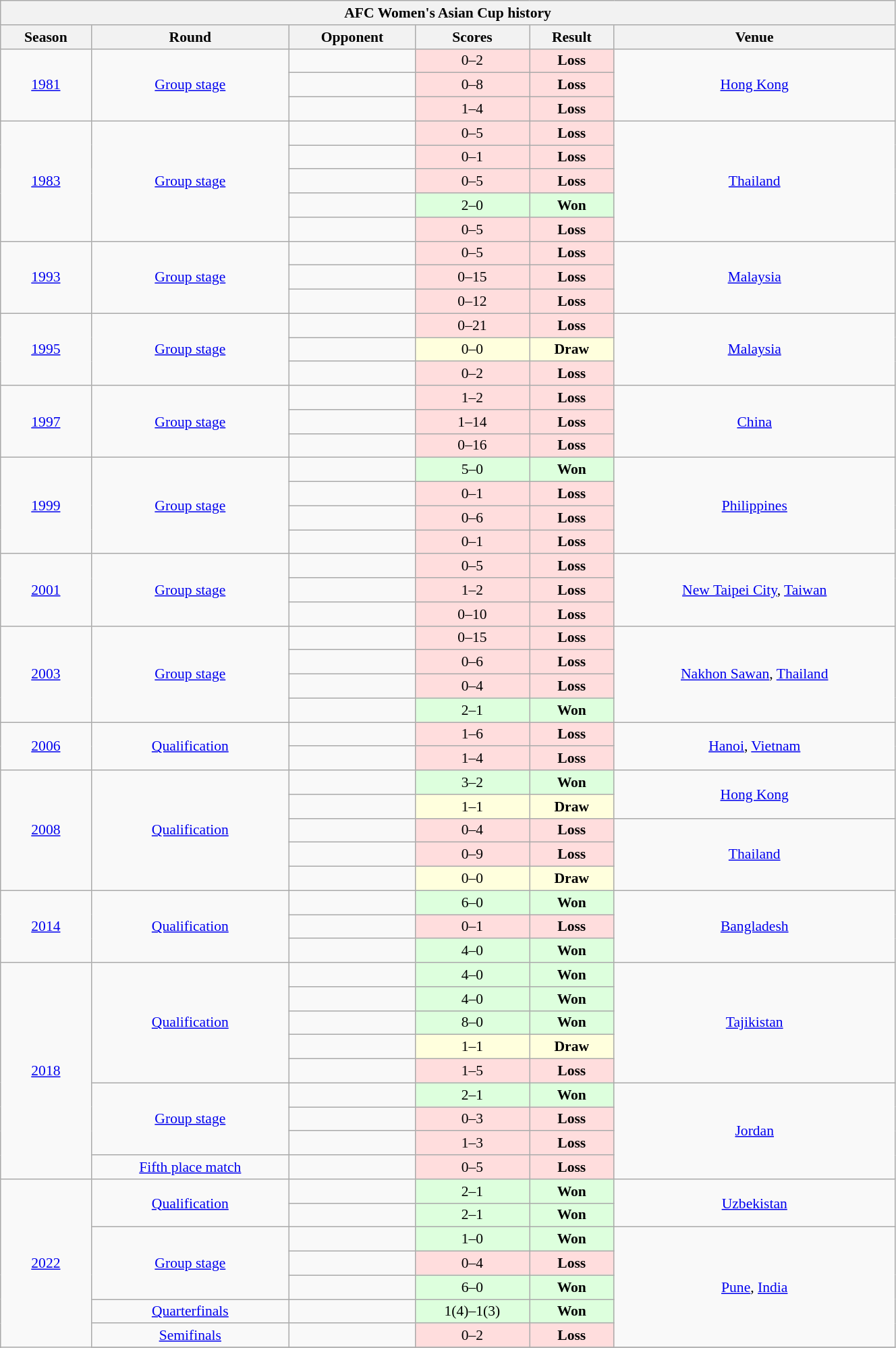<table class="wikitable collapsible collapsed" style="text-align:center; font-size:90%; width:70%;">
<tr>
<th colspan="6">AFC Women's Asian Cup history</th>
</tr>
<tr>
<th>Season</th>
<th>Round</th>
<th>Opponent</th>
<th>Scores</th>
<th>Result</th>
<th>Venue</th>
</tr>
<tr>
<td rowspan=3><a href='#'>1981</a></td>
<td rowspan=3><a href='#'>Group stage</a></td>
<td style="text-align:left"></td>
<td style="background:#fdd;">0–2</td>
<td style="background:#fdd;"><strong>Loss</strong></td>
<td rowspan=3> <a href='#'>Hong Kong</a></td>
</tr>
<tr>
<td style="text-align:left"></td>
<td style="background:#fdd;">0–8</td>
<td style="background:#fdd;"><strong>Loss</strong></td>
</tr>
<tr>
<td style="text-align:left"></td>
<td style="background:#fdd;">1–4</td>
<td style="background:#fdd;"><strong>Loss</strong></td>
</tr>
<tr>
<td rowspan=5><a href='#'>1983</a></td>
<td rowspan=5><a href='#'>Group stage</a></td>
<td style="text-align:left"></td>
<td style="background:#fdd;">0–5</td>
<td style="background:#fdd;"><strong>Loss</strong></td>
<td rowspan=5> <a href='#'>Thailand</a></td>
</tr>
<tr>
<td style="text-align:left"></td>
<td style="background:#fdd;">0–1</td>
<td style="background:#fdd;"><strong>Loss</strong></td>
</tr>
<tr>
<td style="text-align:left"></td>
<td style="background:#fdd;">0–5</td>
<td style="background:#fdd;"><strong>Loss</strong></td>
</tr>
<tr>
<td style="text-align:left"></td>
<td style="background:#dfd;">2–0</td>
<td style="background:#dfd;"><strong>Won</strong></td>
</tr>
<tr>
<td style="text-align:left"></td>
<td style="background:#fdd;">0–5</td>
<td style="background:#fdd;"><strong>Loss</strong></td>
</tr>
<tr>
<td rowspan=3><a href='#'>1993</a></td>
<td rowspan=3><a href='#'>Group stage</a></td>
<td style="text-align:left"></td>
<td style="background:#fdd;">0–5</td>
<td style="background:#fdd;"><strong>Loss</strong></td>
<td rowspan=3> <a href='#'>Malaysia</a></td>
</tr>
<tr>
<td style="text-align:left"></td>
<td style="background:#fdd;">0–15</td>
<td style="background:#fdd;"><strong>Loss</strong></td>
</tr>
<tr>
<td style="text-align:left"></td>
<td style="background:#fdd;">0–12</td>
<td style="background:#fdd;"><strong>Loss</strong></td>
</tr>
<tr>
<td rowspan=3><a href='#'>1995</a></td>
<td rowspan=3><a href='#'>Group stage</a></td>
<td style="text-align:left"></td>
<td style="background:#fdd;">0–21</td>
<td style="background:#fdd;"><strong>Loss</strong></td>
<td rowspan=3> <a href='#'>Malaysia</a></td>
</tr>
<tr>
<td style="text-align:left"></td>
<td style="background:#ffd;">0–0</td>
<td style="background:#ffd;"><strong>Draw</strong></td>
</tr>
<tr>
<td style="text-align:left"></td>
<td style="background:#fdd;">0–2</td>
<td style="background:#fdd;"><strong>Loss</strong></td>
</tr>
<tr>
<td rowspan=3><a href='#'>1997</a></td>
<td rowspan=3><a href='#'>Group stage</a></td>
<td style="text-align:left"></td>
<td style="background:#fdd;">1–2</td>
<td style="background:#fdd;"><strong>Loss</strong></td>
<td rowspan=3> <a href='#'>China</a></td>
</tr>
<tr>
<td style="text-align:left"></td>
<td style="background:#fdd;">1–14</td>
<td style="background:#fdd;"><strong>Loss</strong></td>
</tr>
<tr>
<td style="text-align:left"></td>
<td style="background:#fdd;">0–16</td>
<td style="background:#fdd;"><strong>Loss</strong></td>
</tr>
<tr>
<td rowspan=4><a href='#'>1999</a></td>
<td rowspan=4><a href='#'>Group stage</a></td>
<td style="text-align:left"></td>
<td style="background:#dfd;">5–0</td>
<td style="background:#dfd;"><strong>Won</strong></td>
<td rowspan=4> <a href='#'>Philippines</a></td>
</tr>
<tr>
<td style="text-align:left"></td>
<td style="background:#fdd;">0–1</td>
<td style="background:#fdd;"><strong>Loss</strong></td>
</tr>
<tr>
<td style="text-align:left"></td>
<td style="background:#fdd;">0–6</td>
<td style="background:#fdd;"><strong>Loss</strong></td>
</tr>
<tr>
<td style="text-align:left"></td>
<td style="background:#fdd;">0–1</td>
<td style="background:#fdd;"><strong>Loss</strong></td>
</tr>
<tr>
<td rowspan=3><a href='#'>2001</a></td>
<td rowspan=3><a href='#'>Group stage</a></td>
<td style="text-align:left"></td>
<td style="background:#fdd;">0–5</td>
<td style="background:#fdd;"><strong>Loss</strong></td>
<td rowspan=3> <a href='#'>New Taipei City</a>, <a href='#'>Taiwan</a></td>
</tr>
<tr>
<td style="text-align:left"></td>
<td style="background:#fdd;">1–2</td>
<td style="background:#fdd;"><strong>Loss</strong></td>
</tr>
<tr>
<td style="text-align:left"></td>
<td style="background:#fdd;">0–10</td>
<td style="background:#fdd;"><strong>Loss</strong></td>
</tr>
<tr>
<td rowspan=4><a href='#'>2003</a></td>
<td rowspan=4><a href='#'>Group stage</a></td>
<td style="text-align:left"></td>
<td style="background:#fdd;">0–15</td>
<td style="background:#fdd;"><strong>Loss</strong></td>
<td rowspan=4> <a href='#'>Nakhon Sawan</a>, <a href='#'>Thailand</a></td>
</tr>
<tr>
<td style="text-align:left"></td>
<td style="background:#fdd;">0–6</td>
<td style="background:#fdd;"><strong>Loss</strong></td>
</tr>
<tr>
<td style="text-align:left"></td>
<td style="background:#fdd;">0–4</td>
<td style="background:#fdd;"><strong>Loss</strong></td>
</tr>
<tr>
<td style="text-align:left"></td>
<td style="background:#dfd;">2–1</td>
<td style="background:#dfd;"><strong>Won</strong></td>
</tr>
<tr>
<td rowspan=2><a href='#'>2006</a></td>
<td rowspan=2><a href='#'>Qualification</a></td>
<td style="text-align:left"></td>
<td style="background:#fdd;">1–6</td>
<td style="background:#fdd;"><strong>Loss</strong></td>
<td rowspan=2> <a href='#'>Hanoi</a>, <a href='#'>Vietnam</a></td>
</tr>
<tr>
<td style="text-align:left"></td>
<td style="background:#fdd;">1–4</td>
<td style="background:#fdd;"><strong>Loss</strong></td>
</tr>
<tr>
<td rowspan=5><a href='#'>2008</a></td>
<td rowspan=5><a href='#'>Qualification</a></td>
<td style="text-align:left"></td>
<td style="background:#dfd;">3–2</td>
<td style="background:#dfd;"><strong>Won</strong></td>
<td rowspan=2> <a href='#'>Hong Kong</a></td>
</tr>
<tr>
<td style="text-align:left"></td>
<td style="background:#ffd;">1–1</td>
<td style="background:#ffd;"><strong>Draw</strong></td>
</tr>
<tr>
<td style="text-align:left"></td>
<td style="background:#fdd;">0–4</td>
<td style="background:#fdd;"><strong>Loss</strong></td>
<td rowspan=3> <a href='#'>Thailand</a></td>
</tr>
<tr>
<td style="text-align:left"></td>
<td style="background:#fdd;">0–9</td>
<td style="background:#fdd;"><strong>Loss</strong></td>
</tr>
<tr>
<td style="text-align:left"></td>
<td style="background:#ffd;">0–0</td>
<td style="background:#ffd;"><strong>Draw</strong></td>
</tr>
<tr>
<td rowspan=3><a href='#'>2014</a></td>
<td rowspan=3><a href='#'>Qualification</a></td>
<td style="text-align:left"></td>
<td style="background:#dfd;">6–0</td>
<td style="background:#dfd;"><strong>Won</strong></td>
<td rowspan=3> <a href='#'>Bangladesh</a></td>
</tr>
<tr>
<td style="text-align:left"></td>
<td style="background:#fdd;">0–1</td>
<td style="background:#fdd;"><strong>Loss</strong></td>
</tr>
<tr>
<td style="text-align:left"></td>
<td style="background:#dfd;">4–0</td>
<td style="background:#dfd;"><strong>Won</strong></td>
</tr>
<tr>
<td rowspan=9><a href='#'>2018</a></td>
<td rowspan=5><a href='#'>Qualification</a></td>
<td style="text-align:left"></td>
<td style="background:#dfd;">4–0</td>
<td style="background:#dfd;"><strong>Won</strong></td>
<td rowspan=5> <a href='#'>Tajikistan</a></td>
</tr>
<tr>
<td style="text-align:left"></td>
<td style="background:#dfd;">4–0</td>
<td style="background:#dfd;"><strong>Won</strong></td>
</tr>
<tr>
<td style="text-align:left"></td>
<td style="background:#dfd;">8–0</td>
<td style="background:#dfd;"><strong>Won</strong></td>
</tr>
<tr>
<td style="text-align:left"></td>
<td style="background:#ffd;">1–1</td>
<td style="background:#ffd;"><strong>Draw</strong></td>
</tr>
<tr>
<td style="text-align:left"></td>
<td style="background:#fdd;">1–5</td>
<td style="background:#fdd;"><strong>Loss</strong></td>
</tr>
<tr>
<td rowspan=3><a href='#'>Group stage</a></td>
<td style="text-align:left"></td>
<td style="background:#dfd;">2–1</td>
<td style="background:#dfd;"><strong>Won</strong></td>
<td rowspan=4> <a href='#'>Jordan</a></td>
</tr>
<tr>
<td style="text-align:left"></td>
<td style="background:#fdd;">0–3</td>
<td style="background:#fdd;"><strong>Loss</strong></td>
</tr>
<tr>
<td style="text-align:left"></td>
<td style="background:#fdd;">1–3</td>
<td style="background:#fdd;"><strong>Loss</strong></td>
</tr>
<tr>
<td rowspan=1><a href='#'>Fifth place match</a></td>
<td style="text-align:left"></td>
<td style="background:#fdd;">0–5</td>
<td style="background:#fdd;"><strong>Loss</strong></td>
</tr>
<tr>
<td rowspan=8><a href='#'>2022</a></td>
<td rowspan=2><a href='#'>Qualification</a></td>
<td style="text-align:left"></td>
<td style="background:#dfd;">2–1</td>
<td style="background:#dfd;"><strong>Won</strong></td>
<td rowspan=2> <a href='#'>Uzbekistan</a></td>
</tr>
<tr>
<td style="text-align:left"></td>
<td style="background:#dfd;">2–1</td>
<td style="background:#dfd;"><strong>Won</strong></td>
</tr>
<tr>
<td rowspan=3><a href='#'>Group stage</a></td>
<td style="text-align:left"></td>
<td style="background:#dfd;">1–0</td>
<td style="background:#dfd;"><strong>Won</strong></td>
<td rowspan=5> <a href='#'>Pune</a>, <a href='#'>India</a></td>
</tr>
<tr>
<td style="text-align:left"></td>
<td style="background:#fdd;">0–4</td>
<td style="background:#fdd;"><strong>Loss</strong></td>
</tr>
<tr>
<td style="text-align:left"></td>
<td style="background:#dfd;">6–0</td>
<td style="background:#dfd;"><strong>Won</strong></td>
</tr>
<tr>
<td rowspan=1><a href='#'>Quarterfinals</a></td>
<td style="text-align:left"></td>
<td style="background:#dfd;">1(4)–1(3)</td>
<td style="background:#dfd;"><strong>Won</strong></td>
</tr>
<tr>
<td rowspan=1><a href='#'>Semifinals</a></td>
<td style="text-align:left"></td>
<td style="background:#fdd;">0–2</td>
<td style="background:#fdd;"><strong>Loss</strong></td>
</tr>
<tr>
</tr>
</table>
